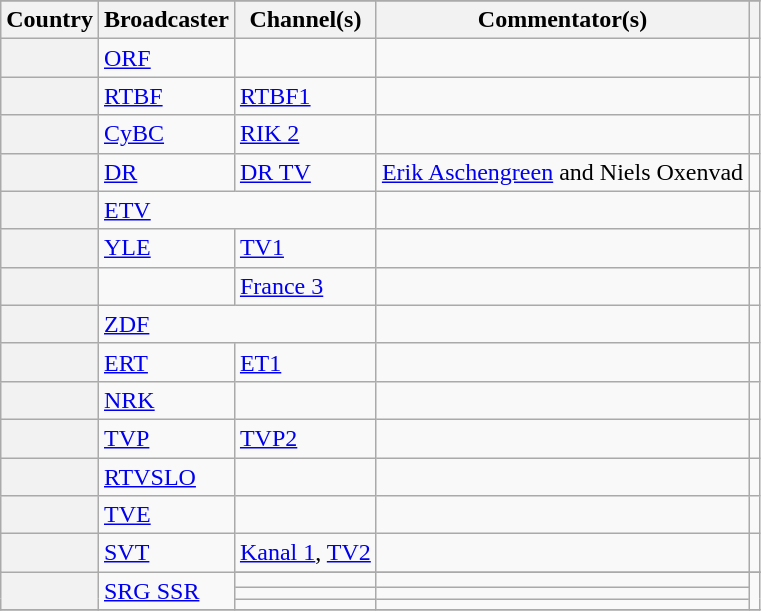<table class="wikitable plainrowheaders">
<tr>
</tr>
<tr>
<th scope="col">Country</th>
<th scope="col">Broadcaster</th>
<th scope="col">Channel(s)</th>
<th scope="col">Commentator(s)</th>
<th scope="col"></th>
</tr>
<tr>
<th scope="row"></th>
<td><a href='#'>ORF</a></td>
<td></td>
<td></td>
<td style="text-align:center"></td>
</tr>
<tr>
<th scope="row"></th>
<td><a href='#'>RTBF</a></td>
<td><a href='#'>RTBF1</a></td>
<td></td>
<td style="text-align:center"></td>
</tr>
<tr>
<th scope="row"></th>
<td><a href='#'>CyBC</a></td>
<td><a href='#'>RIK 2</a></td>
<td></td>
<td style="text-align:center"></td>
</tr>
<tr>
<th scope="row"></th>
<td><a href='#'>DR</a></td>
<td><a href='#'>DR TV</a></td>
<td><a href='#'>Erik Aschengreen</a> and Niels Oxenvad</td>
<td style="text-align:center"></td>
</tr>
<tr>
<th scope="row"></th>
<td colspan="2"><a href='#'>ETV</a></td>
<td></td>
<td style="text-align:center"></td>
</tr>
<tr>
<th scope="row"></th>
<td><a href='#'>YLE</a></td>
<td><a href='#'>TV1</a></td>
<td></td>
<td style="text-align:center"></td>
</tr>
<tr>
<th scope="row"></th>
<td></td>
<td><a href='#'>France 3</a></td>
<td></td>
<td style="text-align:center"></td>
</tr>
<tr>
<th scope="row"></th>
<td colspan="2"><a href='#'>ZDF</a></td>
<td></td>
<td style="text-align:center"></td>
</tr>
<tr>
<th scope="row"></th>
<td><a href='#'>ERT</a></td>
<td><a href='#'>ET1</a></td>
<td></td>
<td style="text-align:center"></td>
</tr>
<tr>
<th scope="row"></th>
<td><a href='#'>NRK</a></td>
<td></td>
<td></td>
<td style="text-align:center"></td>
</tr>
<tr>
<th scope="row"></th>
<td><a href='#'>TVP</a></td>
<td><a href='#'>TVP2</a></td>
<td></td>
<td style="text-align:center"></td>
</tr>
<tr>
<th scope="row"></th>
<td><a href='#'>RTVSLO</a></td>
<td></td>
<td></td>
<td style="text-align:center"></td>
</tr>
<tr>
<th scope="row"></th>
<td><a href='#'>TVE</a></td>
<td></td>
<td></td>
<td style="text-align:center"></td>
</tr>
<tr>
<th scope="row"></th>
<td><a href='#'>SVT</a></td>
<td><a href='#'>Kanal 1</a>, <a href='#'>TV2</a></td>
<td></td>
<td style="text-align:center"></td>
</tr>
<tr>
<th scope="rowgroup" rowspan="4"></th>
<td rowspan="4"><a href='#'>SRG SSR</a></td>
</tr>
<tr>
<td></td>
<td></td>
<td style="text-align:center" rowspan="3"></td>
</tr>
<tr>
<td></td>
<td></td>
</tr>
<tr>
<td></td>
<td></td>
</tr>
<tr>
</tr>
</table>
